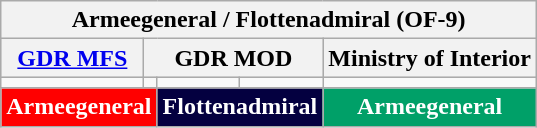<table class=wikitable>
<tr>
<th colspan="10">Armeegeneral / Flottenadmiral (OF-9)</th>
</tr>
<tr bgcolor="#CCCCCC" align="center">
<th> <a href='#'>GDR MFS</a></th>
<th colspan="3"> GDR MOD</th>
<th> Ministry of Interior</th>
</tr>
<tr align="center">
<td></td>
<td></td>
<td></td>
<td></td>
<td></td>
</tr>
<tr>
<th style="background:red; color:white;" colspan="2">Armeegeneral</th>
<th colspan="2" style="background: #040040; color:white;">Flottenadmiral</th>
<th style="background:#00a068; color:white;" style="background:#00a068; color:white;">Armeegeneral</th>
</tr>
</table>
